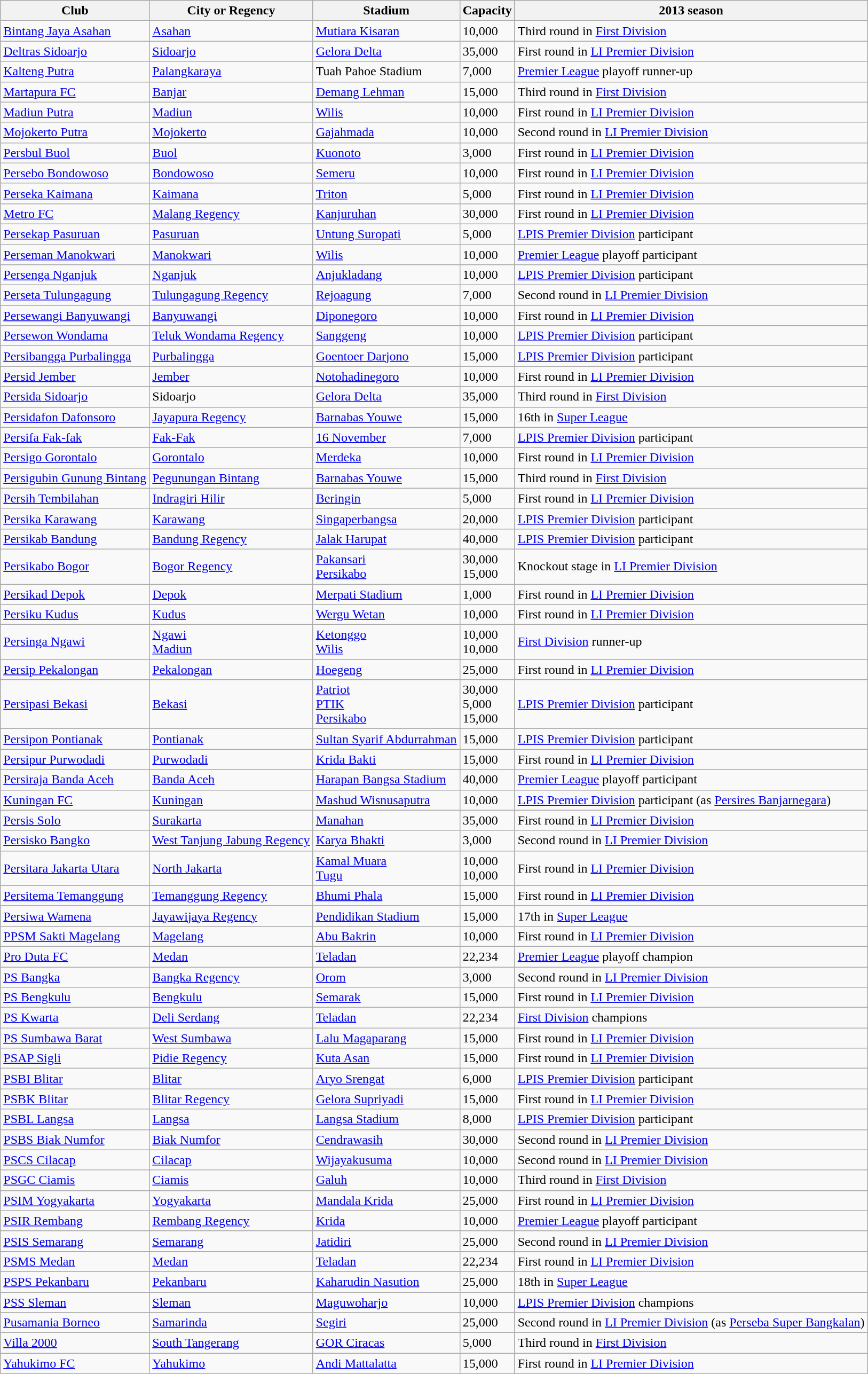<table class="wikitable sortable">
<tr>
<th>Club</th>
<th>City or Regency</th>
<th>Stadium</th>
<th>Capacity</th>
<th>2013 season</th>
</tr>
<tr>
<td><a href='#'>Bintang Jaya Asahan</a></td>
<td><a href='#'>Asahan</a></td>
<td><a href='#'>Mutiara Kisaran</a></td>
<td>10,000</td>
<td>Third round in <a href='#'>First Division</a></td>
</tr>
<tr>
<td><a href='#'>Deltras Sidoarjo</a></td>
<td><a href='#'>Sidoarjo</a></td>
<td><a href='#'>Gelora Delta</a></td>
<td>35,000</td>
<td>First round in <a href='#'>LI Premier Division</a></td>
</tr>
<tr>
<td><a href='#'>Kalteng Putra</a></td>
<td><a href='#'>Palangkaraya</a></td>
<td>Tuah Pahoe Stadium</td>
<td>7,000</td>
<td><a href='#'>Premier League</a> playoff runner-up</td>
</tr>
<tr>
<td><a href='#'>Martapura FC</a></td>
<td><a href='#'>Banjar</a></td>
<td><a href='#'>Demang Lehman</a></td>
<td>15,000</td>
<td>Third round in <a href='#'>First Division</a></td>
</tr>
<tr>
<td><a href='#'>Madiun Putra</a></td>
<td><a href='#'>Madiun</a></td>
<td><a href='#'>Wilis</a></td>
<td>10,000</td>
<td>First round in <a href='#'>LI Premier Division</a></td>
</tr>
<tr>
<td><a href='#'>Mojokerto Putra</a></td>
<td><a href='#'>Mojokerto</a></td>
<td><a href='#'>Gajahmada</a></td>
<td>10,000</td>
<td>Second round in <a href='#'>LI Premier Division</a></td>
</tr>
<tr>
<td><a href='#'>Persbul Buol</a></td>
<td><a href='#'>Buol</a></td>
<td><a href='#'>Kuonoto</a></td>
<td>3,000</td>
<td>First round in <a href='#'>LI Premier Division</a></td>
</tr>
<tr>
<td><a href='#'>Persebo Bondowoso</a></td>
<td><a href='#'>Bondowoso</a></td>
<td><a href='#'>Semeru</a></td>
<td>10,000</td>
<td>First round in <a href='#'>LI Premier Division</a></td>
</tr>
<tr>
<td><a href='#'>Perseka Kaimana</a></td>
<td><a href='#'>Kaimana</a></td>
<td><a href='#'>Triton</a></td>
<td>5,000</td>
<td>First round in <a href='#'>LI Premier Division</a></td>
</tr>
<tr>
<td><a href='#'>Metro FC</a></td>
<td><a href='#'>Malang Regency</a></td>
<td><a href='#'>Kanjuruhan</a></td>
<td>30,000</td>
<td>First round in <a href='#'>LI Premier Division</a></td>
</tr>
<tr>
<td><a href='#'>Persekap Pasuruan</a></td>
<td><a href='#'>Pasuruan</a></td>
<td><a href='#'>Untung Suropati</a></td>
<td>5,000</td>
<td><a href='#'>LPIS Premier Division</a> participant</td>
</tr>
<tr>
<td><a href='#'>Perseman Manokwari</a></td>
<td><a href='#'>Manokwari</a></td>
<td><a href='#'>Wilis</a></td>
<td>10,000</td>
<td><a href='#'>Premier League</a> playoff participant</td>
</tr>
<tr>
<td><a href='#'>Persenga Nganjuk</a></td>
<td><a href='#'>Nganjuk</a></td>
<td><a href='#'>Anjukladang</a></td>
<td>10,000</td>
<td><a href='#'>LPIS Premier Division</a> participant</td>
</tr>
<tr>
<td><a href='#'>Perseta Tulungagung</a></td>
<td><a href='#'>Tulungagung Regency</a></td>
<td><a href='#'>Rejoagung</a></td>
<td>7,000</td>
<td>Second round in <a href='#'>LI Premier Division</a></td>
</tr>
<tr>
<td><a href='#'>Persewangi Banyuwangi</a></td>
<td><a href='#'>Banyuwangi</a></td>
<td><a href='#'>Diponegoro</a></td>
<td>10,000</td>
<td>First round in <a href='#'>LI Premier Division</a></td>
</tr>
<tr>
<td><a href='#'>Persewon Wondama</a></td>
<td><a href='#'>Teluk Wondama Regency</a></td>
<td><a href='#'>Sanggeng</a></td>
<td>10,000</td>
<td><a href='#'>LPIS Premier Division</a> participant</td>
</tr>
<tr>
<td><a href='#'>Persibangga Purbalingga</a></td>
<td><a href='#'>Purbalingga</a></td>
<td><a href='#'>Goentoer Darjono</a></td>
<td>15,000</td>
<td><a href='#'>LPIS Premier Division</a> participant</td>
</tr>
<tr>
<td><a href='#'>Persid Jember</a></td>
<td><a href='#'>Jember</a></td>
<td><a href='#'>Notohadinegoro</a></td>
<td>10,000</td>
<td>First round in <a href='#'>LI Premier Division</a></td>
</tr>
<tr>
<td><a href='#'>Persida Sidoarjo</a></td>
<td>Sidoarjo</td>
<td><a href='#'>Gelora Delta</a></td>
<td>35,000</td>
<td>Third round in  <a href='#'>First Division</a></td>
</tr>
<tr>
<td><a href='#'>Persidafon Dafonsoro</a></td>
<td><a href='#'>Jayapura Regency</a></td>
<td><a href='#'>Barnabas Youwe</a></td>
<td>15,000</td>
<td>16th in <a href='#'>Super League</a></td>
</tr>
<tr>
<td><a href='#'>Persifa Fak-fak</a></td>
<td><a href='#'>Fak-Fak</a></td>
<td><a href='#'>16 November</a></td>
<td>7,000</td>
<td><a href='#'>LPIS Premier Division</a> participant</td>
</tr>
<tr>
<td><a href='#'>Persigo Gorontalo</a></td>
<td><a href='#'>Gorontalo</a></td>
<td><a href='#'>Merdeka</a></td>
<td>10,000</td>
<td>First round in <a href='#'>LI Premier Division</a></td>
</tr>
<tr>
<td><a href='#'>Persigubin Gunung Bintang</a></td>
<td><a href='#'>Pegunungan Bintang</a></td>
<td><a href='#'>Barnabas Youwe</a></td>
<td>15,000</td>
<td>Third round in <a href='#'>First Division</a></td>
</tr>
<tr>
<td><a href='#'>Persih Tembilahan</a></td>
<td><a href='#'>Indragiri Hilir</a></td>
<td><a href='#'>Beringin</a></td>
<td>5,000</td>
<td>First round in <a href='#'>LI Premier Division</a></td>
</tr>
<tr>
<td><a href='#'>Persika Karawang</a></td>
<td><a href='#'>Karawang</a></td>
<td><a href='#'>Singaperbangsa</a></td>
<td>20,000</td>
<td><a href='#'>LPIS Premier Division</a> participant</td>
</tr>
<tr>
<td><a href='#'>Persikab Bandung</a></td>
<td><a href='#'>Bandung Regency</a></td>
<td><a href='#'>Jalak Harupat</a></td>
<td>40,000</td>
<td><a href='#'>LPIS Premier Division</a> participant</td>
</tr>
<tr>
<td><a href='#'>Persikabo Bogor</a></td>
<td><a href='#'>Bogor Regency</a></td>
<td><a href='#'>Pakansari</a><br><a href='#'>Persikabo</a></td>
<td>30,000<br>15,000</td>
<td>Knockout stage in <a href='#'>LI Premier Division</a></td>
</tr>
<tr>
<td><a href='#'>Persikad Depok</a></td>
<td><a href='#'>Depok</a></td>
<td><a href='#'>Merpati Stadium</a></td>
<td>1,000</td>
<td>First round in <a href='#'>LI Premier Division</a></td>
</tr>
<tr>
<td><a href='#'>Persiku Kudus</a></td>
<td><a href='#'>Kudus</a></td>
<td><a href='#'>Wergu Wetan</a></td>
<td>10,000</td>
<td>First round in <a href='#'>LI Premier Division</a></td>
</tr>
<tr>
<td><a href='#'>Persinga Ngawi</a></td>
<td><a href='#'>Ngawi</a><br><a href='#'>Madiun</a></td>
<td><a href='#'>Ketonggo</a><br><a href='#'>Wilis</a></td>
<td>10,000<br>10,000</td>
<td><a href='#'>First Division</a> runner-up</td>
</tr>
<tr>
<td><a href='#'>Persip Pekalongan</a></td>
<td><a href='#'>Pekalongan</a></td>
<td><a href='#'>Hoegeng</a></td>
<td>25,000</td>
<td>First round in <a href='#'>LI Premier Division</a></td>
</tr>
<tr>
<td><a href='#'>Persipasi Bekasi</a></td>
<td><a href='#'>Bekasi</a></td>
<td><a href='#'>Patriot</a><br><a href='#'>PTIK</a><br><a href='#'>Persikabo</a></td>
<td>30,000<br>5,000<br>15,000</td>
<td><a href='#'>LPIS Premier Division</a> participant</td>
</tr>
<tr>
<td><a href='#'>Persipon Pontianak</a></td>
<td><a href='#'>Pontianak</a></td>
<td><a href='#'>Sultan Syarif Abdurrahman</a></td>
<td>15,000</td>
<td><a href='#'>LPIS Premier Division</a> participant</td>
</tr>
<tr>
<td><a href='#'>Persipur Purwodadi</a></td>
<td><a href='#'>Purwodadi</a></td>
<td><a href='#'>Krida Bakti</a></td>
<td>15,000</td>
<td>First round in <a href='#'>LI Premier Division</a></td>
</tr>
<tr>
<td><a href='#'>Persiraja Banda Aceh</a></td>
<td><a href='#'>Banda Aceh</a></td>
<td><a href='#'>Harapan Bangsa Stadium</a></td>
<td>40,000</td>
<td><a href='#'>Premier League</a> playoff participant</td>
</tr>
<tr>
<td><a href='#'>Kuningan FC</a></td>
<td><a href='#'>Kuningan</a></td>
<td><a href='#'>Mashud Wisnusaputra</a></td>
<td>10,000</td>
<td><a href='#'>LPIS Premier Division</a> participant (as <a href='#'>Persires Banjarnegara</a>)</td>
</tr>
<tr>
<td><a href='#'>Persis Solo</a></td>
<td><a href='#'>Surakarta</a></td>
<td><a href='#'>Manahan</a></td>
<td>35,000</td>
<td>First round in <a href='#'>LI Premier Division</a></td>
</tr>
<tr>
<td><a href='#'>Persisko Bangko</a></td>
<td><a href='#'>West Tanjung Jabung Regency</a></td>
<td><a href='#'>Karya Bhakti</a></td>
<td>3,000</td>
<td>Second round in <a href='#'>LI Premier Division</a></td>
</tr>
<tr>
<td><a href='#'>Persitara Jakarta Utara</a></td>
<td><a href='#'>North Jakarta</a></td>
<td><a href='#'>Kamal Muara</a><br><a href='#'>Tugu</a></td>
<td>10,000<br>10,000</td>
<td>First round in <a href='#'>LI Premier Division</a></td>
</tr>
<tr>
<td><a href='#'>Persitema Temanggung</a></td>
<td><a href='#'>Temanggung Regency</a></td>
<td><a href='#'>Bhumi Phala</a></td>
<td>15,000</td>
<td>First round in <a href='#'>LI Premier Division</a></td>
</tr>
<tr>
<td><a href='#'>Persiwa Wamena</a></td>
<td><a href='#'>Jayawijaya Regency</a></td>
<td><a href='#'>Pendidikan Stadium</a></td>
<td>15,000</td>
<td>17th in <a href='#'>Super League</a></td>
</tr>
<tr>
<td><a href='#'>PPSM Sakti Magelang</a></td>
<td><a href='#'>Magelang</a></td>
<td><a href='#'>Abu Bakrin</a></td>
<td>10,000</td>
<td>First round in <a href='#'>LI Premier Division</a></td>
</tr>
<tr>
<td><a href='#'>Pro Duta FC</a></td>
<td><a href='#'>Medan</a></td>
<td><a href='#'>Teladan</a></td>
<td>22,234</td>
<td><a href='#'>Premier League</a> playoff champion</td>
</tr>
<tr>
<td><a href='#'>PS Bangka</a></td>
<td><a href='#'>Bangka Regency</a></td>
<td><a href='#'>Orom</a></td>
<td>3,000</td>
<td>Second round in <a href='#'>LI Premier Division</a></td>
</tr>
<tr>
<td><a href='#'>PS Bengkulu</a></td>
<td><a href='#'>Bengkulu</a></td>
<td><a href='#'>Semarak</a></td>
<td>15,000</td>
<td>First round in <a href='#'>LI Premier Division</a></td>
</tr>
<tr>
<td><a href='#'>PS Kwarta</a></td>
<td><a href='#'>Deli Serdang</a></td>
<td><a href='#'>Teladan</a></td>
<td>22,234</td>
<td><a href='#'>First Division</a> champions</td>
</tr>
<tr>
<td><a href='#'>PS Sumbawa Barat</a></td>
<td><a href='#'>West Sumbawa</a></td>
<td><a href='#'>Lalu Magaparang</a></td>
<td>15,000</td>
<td>First round in <a href='#'>LI Premier Division</a></td>
</tr>
<tr>
<td><a href='#'>PSAP Sigli</a></td>
<td><a href='#'>Pidie Regency</a></td>
<td><a href='#'>Kuta Asan</a></td>
<td>15,000</td>
<td>First round in <a href='#'>LI Premier Division</a></td>
</tr>
<tr>
<td><a href='#'>PSBI Blitar</a></td>
<td><a href='#'>Blitar</a></td>
<td><a href='#'>Aryo Srengat</a></td>
<td>6,000</td>
<td><a href='#'>LPIS Premier Division</a> participant</td>
</tr>
<tr>
<td><a href='#'>PSBK Blitar</a></td>
<td><a href='#'>Blitar Regency</a></td>
<td><a href='#'>Gelora Supriyadi</a></td>
<td>15,000</td>
<td>First round in <a href='#'>LI Premier Division</a></td>
</tr>
<tr>
<td><a href='#'>PSBL Langsa</a></td>
<td><a href='#'>Langsa</a></td>
<td><a href='#'>Langsa Stadium</a></td>
<td>8,000</td>
<td><a href='#'>LPIS Premier Division</a> participant</td>
</tr>
<tr>
<td><a href='#'>PSBS Biak Numfor</a></td>
<td><a href='#'>Biak Numfor</a></td>
<td><a href='#'>Cendrawasih</a></td>
<td>30,000</td>
<td>Second round in <a href='#'>LI Premier Division</a></td>
</tr>
<tr>
<td><a href='#'>PSCS Cilacap</a></td>
<td><a href='#'>Cilacap</a></td>
<td><a href='#'>Wijayakusuma</a></td>
<td>10,000</td>
<td>Second round in <a href='#'>LI Premier Division</a></td>
</tr>
<tr>
<td><a href='#'>PSGC Ciamis</a></td>
<td><a href='#'>Ciamis</a></td>
<td><a href='#'>Galuh</a></td>
<td>10,000</td>
<td>Third round in  <a href='#'>First Division</a></td>
</tr>
<tr>
<td><a href='#'>PSIM Yogyakarta</a></td>
<td><a href='#'>Yogyakarta</a></td>
<td><a href='#'>Mandala Krida</a></td>
<td>25,000</td>
<td>First round in <a href='#'>LI Premier Division</a></td>
</tr>
<tr>
<td><a href='#'>PSIR Rembang</a></td>
<td><a href='#'>Rembang Regency</a></td>
<td><a href='#'>Krida</a></td>
<td>10,000</td>
<td><a href='#'>Premier League</a> playoff participant</td>
</tr>
<tr>
<td><a href='#'>PSIS Semarang</a></td>
<td><a href='#'>Semarang</a></td>
<td><a href='#'>Jatidiri</a></td>
<td>25,000</td>
<td>Second round in <a href='#'>LI Premier Division</a></td>
</tr>
<tr>
<td><a href='#'>PSMS Medan</a></td>
<td><a href='#'>Medan</a></td>
<td><a href='#'>Teladan</a></td>
<td>22,234</td>
<td>First round in <a href='#'>LI Premier Division</a></td>
</tr>
<tr>
<td><a href='#'>PSPS Pekanbaru</a></td>
<td><a href='#'>Pekanbaru</a></td>
<td><a href='#'>Kaharudin Nasution</a></td>
<td>25,000</td>
<td>18th in <a href='#'>Super League</a></td>
</tr>
<tr>
<td><a href='#'>PSS Sleman</a></td>
<td><a href='#'>Sleman</a></td>
<td><a href='#'>Maguwoharjo</a></td>
<td>10,000</td>
<td><a href='#'>LPIS Premier Division</a> champions</td>
</tr>
<tr>
<td><a href='#'>Pusamania Borneo</a></td>
<td><a href='#'>Samarinda</a></td>
<td><a href='#'>Segiri</a></td>
<td>25,000</td>
<td>Second round in <a href='#'>LI Premier Division</a> (as <a href='#'>Perseba Super Bangkalan</a>)</td>
</tr>
<tr>
<td><a href='#'>Villa 2000</a></td>
<td><a href='#'>South Tangerang</a></td>
<td><a href='#'>GOR Ciracas</a></td>
<td>5,000</td>
<td>Third round in <a href='#'>First Division</a></td>
</tr>
<tr>
<td><a href='#'>Yahukimo FC</a></td>
<td><a href='#'>Yahukimo</a></td>
<td><a href='#'>Andi Mattalatta</a></td>
<td>15,000</td>
<td>First round in <a href='#'>LI Premier Division</a></td>
</tr>
</table>
